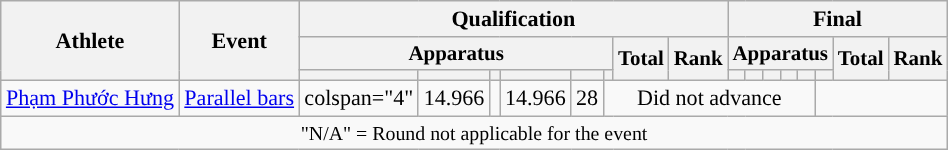<table class="wikitable" style="font-size:92%">
<tr>
<th rowspan="3">Athlete</th>
<th rowspan="3">Event</th>
<th colspan="8">Qualification</th>
<th colspan="8">Final</th>
</tr>
<tr style="font-size:95%">
<th colspan="6">Apparatus</th>
<th rowspan="2">Total</th>
<th rowspan="2">Rank</th>
<th colspan="6">Apparatus</th>
<th rowspan="2">Total</th>
<th rowspan="2">Rank</th>
</tr>
<tr style="font-size:95%">
<th></th>
<th></th>
<th></th>
<th></th>
<th></th>
<th></th>
<th></th>
<th></th>
<th></th>
<th></th>
<th></th>
<th></th>
</tr>
<tr align="center">
<td align="left"><a href='#'>Phạm Phước Hưng</a></td>
<td align="left"><a href='#'>Parallel bars</a></td>
<td>colspan="4" </td>
<td>14.966</td>
<td></td>
<td>14.966</td>
<td>28</td>
<td colspan="8">Did not advance</td>
</tr>
<tr>
<td colspan="18" style="font-size:90%; text-align:center;">"N/A" = Round not applicable for the event</td>
</tr>
</table>
